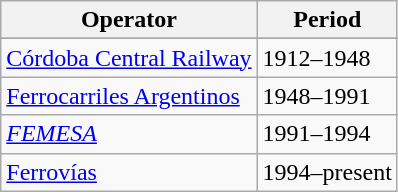<table class= wikitable>
<tr>
<th>Operator</th>
<th>Period</th>
</tr>
<tr>
</tr>
<tr>
<td> <a href='#'>Córdoba Central Railway</a></td>
<td>1912–1948</td>
</tr>
<tr>
<td> <a href='#'>Ferrocarriles Argentinos</a></td>
<td>1948–1991</td>
</tr>
<tr>
<td> <em><a href='#'>FEMESA</a></em> </td>
<td>1991–1994</td>
</tr>
<tr>
<td> <a href='#'>Ferrovías</a></td>
<td>1994–present</td>
</tr>
</table>
